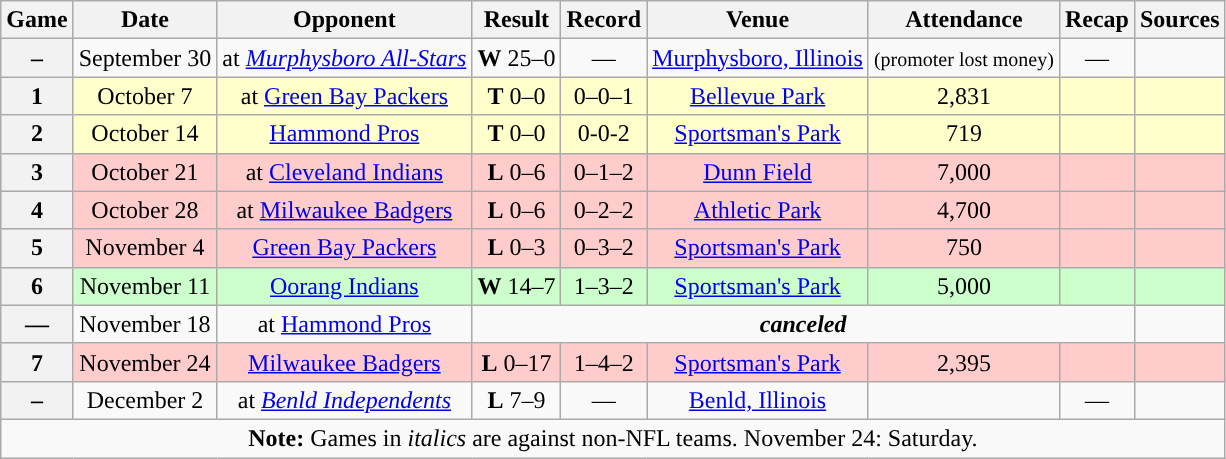<table class="wikitable" style="text-align:center">
<tr>
<th>Game</th>
<th>Date</th>
<th>Opponent</th>
<th>Result</th>
<th>Record</th>
<th>Venue</th>
<th>Attendance</th>
<th>Recap</th>
<th>Sources</th>
</tr>
<tr>
<th>–</th>
<td>September 30</td>
<td>at <em><a href='#'>Murphysboro All-Stars</a></em></td>
<td><strong>W</strong> 25–0</td>
<td>—</td>
<td><a href='#'>Murphysboro, Illinois</a></td>
<td><small>(promoter lost money)</small></td>
<td>—</td>
<td></td>
</tr>
<tr style="background:#ffc">
<th>1</th>
<td>October 7</td>
<td>at <a href='#'>Green Bay Packers</a></td>
<td><strong>T</strong> 0–0</td>
<td>0–0–1</td>
<td><a href='#'>Bellevue Park</a></td>
<td>2,831</td>
<td></td>
<td></td>
</tr>
<tr style="background:#ffc">
<th>2</th>
<td>October 14</td>
<td><a href='#'>Hammond Pros</a></td>
<td><strong>T</strong> 0–0</td>
<td>0-0-2</td>
<td><a href='#'>Sportsman's Park</a></td>
<td>719</td>
<td></td>
<td></td>
</tr>
<tr style="background:#fcc">
<th>3</th>
<td>October 21</td>
<td>at <a href='#'>Cleveland Indians</a></td>
<td><strong>L</strong> 0–6</td>
<td>0–1–2</td>
<td><a href='#'>Dunn Field</a></td>
<td>7,000</td>
<td></td>
<td></td>
</tr>
<tr style="background:#fcc">
<th>4</th>
<td>October 28</td>
<td>at <a href='#'>Milwaukee Badgers</a></td>
<td><strong>L</strong> 0–6</td>
<td>0–2–2</td>
<td><a href='#'>Athletic Park</a></td>
<td>4,700 </td>
<td></td>
<td></td>
</tr>
<tr style="background:#fcc">
<th>5</th>
<td>November 4</td>
<td><a href='#'>Green Bay Packers</a></td>
<td><strong>L</strong> 0–3</td>
<td>0–3–2</td>
<td><a href='#'>Sportsman's Park</a></td>
<td>750</td>
<td></td>
<td></td>
</tr>
<tr style="background:#cfc">
<th>6</th>
<td>November 11</td>
<td><a href='#'>Oorang Indians</a></td>
<td><strong>W</strong> 14–7</td>
<td>1–3–2</td>
<td><a href='#'>Sportsman's Park</a></td>
<td>5,000</td>
<td></td>
<td></td>
</tr>
<tr>
<th>—</th>
<td>November 18</td>
<td>at <a href='#'>Hammond Pros</a></td>
<td colspan="5"><strong><em>canceled</em></strong></td>
<td></td>
</tr>
<tr style="background:#fcc">
<th>7</th>
<td>November 24</td>
<td><a href='#'>Milwaukee Badgers</a></td>
<td><strong>L</strong> 0–17</td>
<td>1–4–2</td>
<td><a href='#'>Sportsman's Park</a></td>
<td>2,395</td>
<td></td>
<td></td>
</tr>
<tr>
<th>–</th>
<td>December 2</td>
<td>at <em><a href='#'>Benld Independents</a></em></td>
<td><strong>L</strong> 7–9</td>
<td>—</td>
<td><a href='#'>Benld, Illinois</a></td>
<td></td>
<td>—</td>
<td></td>
</tr>
<tr>
<td colspan="10"><strong>Note:</strong> Games in <em>italics</em> are against non-NFL teams. November 24: Saturday.</td>
</tr>
</table>
